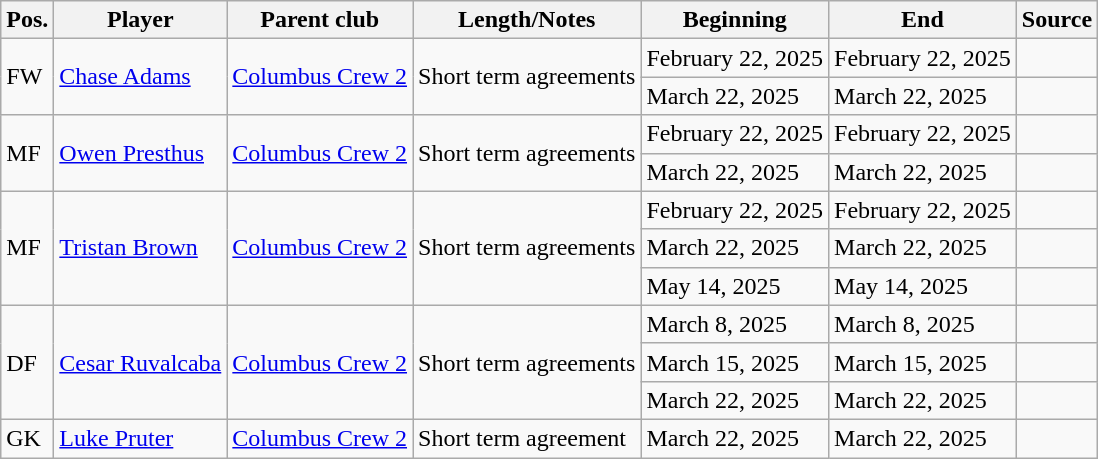<table class="wikitable sortable" style="text-align: left">
<tr>
<th><strong>Pos.</strong></th>
<th><strong>Player</strong></th>
<th><strong>Parent club</strong></th>
<th><strong>Length/Notes</strong></th>
<th><strong>Beginning</strong></th>
<th><strong>End</strong></th>
<th><strong>Source</strong></th>
</tr>
<tr>
<td rowspan=2>FW</td>
<td rowspan=2> <a href='#'>Chase Adams</a></td>
<td rowspan=2> <a href='#'>Columbus Crew 2</a></td>
<td rowspan=2>Short term agreements</td>
<td>February 22, 2025</td>
<td>February 22, 2025</td>
<td align=center></td>
</tr>
<tr>
<td>March 22, 2025</td>
<td>March 22, 2025</td>
<td align=center></td>
</tr>
<tr>
<td rowspan=2>MF</td>
<td rowspan=2> <a href='#'>Owen Presthus</a></td>
<td rowspan=2> <a href='#'>Columbus Crew 2</a></td>
<td rowspan=2>Short term agreements</td>
<td>February 22, 2025</td>
<td>February 22, 2025</td>
<td align=center></td>
</tr>
<tr>
<td>March 22, 2025</td>
<td>March 22, 2025</td>
<td align=center></td>
</tr>
<tr>
<td rowspan=3>MF</td>
<td rowspan=3> <a href='#'>Tristan Brown</a></td>
<td rowspan=3> <a href='#'>Columbus Crew 2</a></td>
<td rowspan=3>Short term agreements</td>
<td>February 22, 2025</td>
<td>February 22, 2025</td>
<td align=center></td>
</tr>
<tr>
<td>March 22, 2025</td>
<td>March 22, 2025</td>
<td align=center></td>
</tr>
<tr>
<td>May 14, 2025</td>
<td>May 14, 2025</td>
<td align=center></td>
</tr>
<tr>
<td rowspan=3>DF</td>
<td rowspan=3> <a href='#'>Cesar Ruvalcaba</a></td>
<td rowspan=3> <a href='#'>Columbus Crew 2</a></td>
<td rowspan=3>Short term agreements</td>
<td>March 8, 2025</td>
<td>March 8, 2025</td>
<td align=center></td>
</tr>
<tr>
<td>March 15, 2025</td>
<td>March 15, 2025</td>
<td align=center></td>
</tr>
<tr>
<td>March 22, 2025</td>
<td>March 22, 2025</td>
<td align=center></td>
</tr>
<tr>
<td>GK</td>
<td> <a href='#'>Luke Pruter</a></td>
<td> <a href='#'>Columbus Crew 2</a></td>
<td>Short term agreement</td>
<td>March 22, 2025</td>
<td>March 22, 2025</td>
<td align=center></td>
</tr>
</table>
